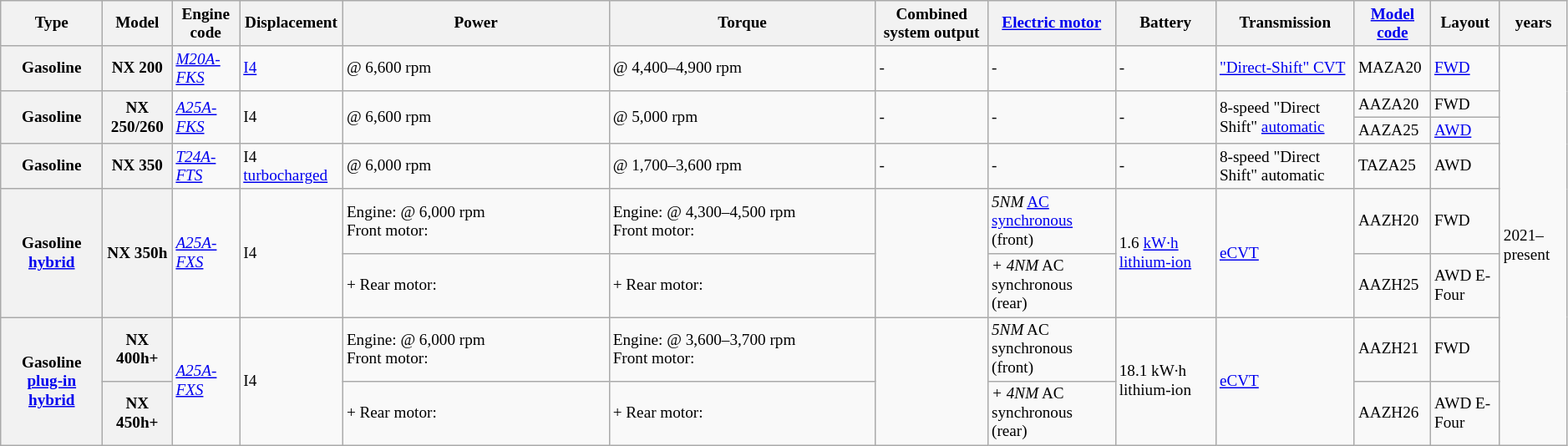<table class="wikitable" style="text-align:left; font-size:80%;">
<tr>
<th>Type</th>
<th>Model</th>
<th>Engine code</th>
<th>Displacement</th>
<th width="17%">Power</th>
<th width="17%">Torque</th>
<th>Combined system output</th>
<th><a href='#'>Electric motor</a></th>
<th>Battery</th>
<th>Transmission</th>
<th><a href='#'>Model code</a></th>
<th>Layout</th>
<th> years</th>
</tr>
<tr>
<th>Gasoline</th>
<th>NX 200</th>
<td><em><a href='#'>M20A-FKS</a></em></td>
<td> <a href='#'>I4</a></td>
<td> @ 6,600 rpm</td>
<td> @ 4,400–4,900 rpm</td>
<td>-</td>
<td>-</td>
<td>-</td>
<td><a href='#'>"Direct-Shift" CVT</a></td>
<td>MAZA20</td>
<td><a href='#'>FWD</a></td>
<td rowspan="8">2021–present</td>
</tr>
<tr>
<th rowspan="2">Gasoline</th>
<th rowspan="2">NX 250/260</th>
<td rowspan="2"><em><a href='#'>A25A-FKS</a></em></td>
<td rowspan="2"> I4</td>
<td rowspan="2"> @ 6,600 rpm</td>
<td rowspan="2"> @ 5,000 rpm</td>
<td rowspan="2">-</td>
<td rowspan="2">-</td>
<td rowspan="2">-</td>
<td rowspan="2">8-speed "Direct Shift" <a href='#'>automatic</a></td>
<td>AAZA20</td>
<td>FWD</td>
</tr>
<tr>
<td>AAZA25</td>
<td><a href='#'>AWD</a></td>
</tr>
<tr>
<th>Gasoline</th>
<th>NX 350</th>
<td><em><a href='#'>T24A-FTS</a></em></td>
<td> I4 <a href='#'>turbocharged</a></td>
<td> @ 6,000 rpm</td>
<td> @ 1,700–3,600 rpm</td>
<td>-</td>
<td>-</td>
<td>-</td>
<td>8-speed "Direct Shift" automatic</td>
<td>TAZA25</td>
<td>AWD</td>
</tr>
<tr>
<th rowspan="2">Gasoline <a href='#'>hybrid</a></th>
<th rowspan="2">NX 350h</th>
<td rowspan="2"><em><a href='#'>A25A-FXS</a></em></td>
<td rowspan="2"> I4</td>
<td>Engine:  @ 6,000 rpm<br>Front motor: </td>
<td>Engine:  @ 4,300–4,500 rpm<br>Front motor: </td>
<td rowspan="2"></td>
<td><em>5NM</em> <a href='#'>AC</a> <a href='#'>synchronous</a> (front)</td>
<td rowspan="2">1.6 <a href='#'>kW·h</a> <a href='#'>lithium-ion</a></td>
<td rowspan="2"><a href='#'>eCVT</a></td>
<td>AAZH20</td>
<td>FWD</td>
</tr>
<tr>
<td>+ Rear motor: </td>
<td>+ Rear motor: </td>
<td><em>+ 4NM</em> AC synchronous (rear)</td>
<td>AAZH25</td>
<td>AWD E-Four</td>
</tr>
<tr>
<th rowspan="2">Gasoline <a href='#'>plug-in hybrid</a></th>
<th>NX 400h+</th>
<td rowspan="2"><em><a href='#'>A25A-FXS</a></em></td>
<td rowspan="2"> I4</td>
<td>Engine:  @ 6,000 rpm<br>Front motor: </td>
<td>Engine:  @ 3,600–3,700 rpm<br>Front motor: </td>
<td rowspan="2"></td>
<td><em>5NM</em> AC synchronous (front)</td>
<td rowspan="2">18.1 kW·h lithium-ion</td>
<td rowspan="2"><a href='#'>eCVT</a></td>
<td>AAZH21</td>
<td>FWD</td>
</tr>
<tr>
<th>NX 450h+</th>
<td>+ Rear motor: </td>
<td>+ Rear motor: </td>
<td><em>+ 4NM</em> AC synchronous (rear)</td>
<td>AAZH26</td>
<td>AWD E-Four</td>
</tr>
</table>
